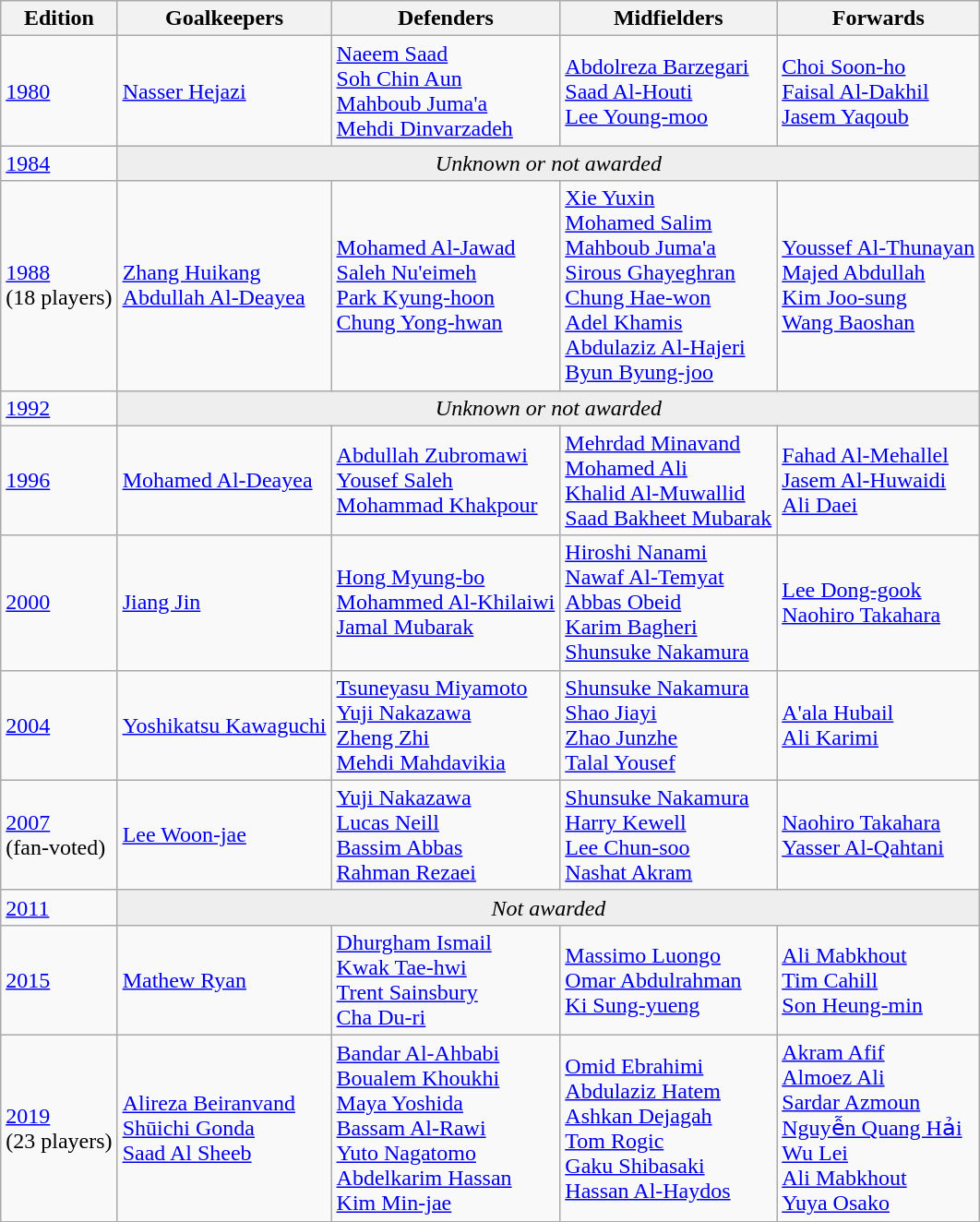<table class="wikitable">
<tr>
<th>Edition</th>
<th>Goalkeepers</th>
<th>Defenders</th>
<th>Midfielders</th>
<th>Forwards</th>
</tr>
<tr>
<td><a href='#'>1980</a></td>
<td> <a href='#'>Nasser Hejazi</a></td>
<td> <a href='#'>Naeem Saad</a><br> <a href='#'>Soh Chin Aun</a><br> <a href='#'>Mahboub Juma'a</a><br> <a href='#'>Mehdi Dinvarzadeh</a></td>
<td> <a href='#'>Abdolreza Barzegari</a><br> <a href='#'>Saad Al-Houti</a><br> <a href='#'>Lee Young-moo</a></td>
<td> <a href='#'>Choi Soon-ho</a><br> <a href='#'>Faisal Al-Dakhil</a><br> <a href='#'>Jasem Yaqoub</a></td>
</tr>
<tr>
<td><a href='#'>1984</a></td>
<td colspan="4" align="center" bgcolor="#eeeeee"><em>Unknown or not awarded</em></td>
</tr>
<tr>
<td><a href='#'>1988</a><br>(18 players)</td>
<td> <a href='#'>Zhang Huikang</a><br> <a href='#'>Abdullah Al-Deayea</a></td>
<td> <a href='#'>Mohamed Al-Jawad</a><br> <a href='#'>Saleh Nu'eimeh</a><br> <a href='#'>Park Kyung-hoon</a><br> <a href='#'>Chung Yong-hwan</a></td>
<td> <a href='#'>Xie Yuxin</a><br> <a href='#'>Mohamed Salim</a><br> <a href='#'>Mahboub Juma'a</a><br> <a href='#'>Sirous Ghayeghran</a><br> <a href='#'>Chung Hae-won</a><br> <a href='#'>Adel Khamis</a><br> <a href='#'>Abdulaziz Al-Hajeri</a><br> <a href='#'>Byun Byung-joo</a></td>
<td> <a href='#'>Youssef Al-Thunayan</a><br> <a href='#'>Majed Abdullah</a><br> <a href='#'>Kim Joo-sung</a><br> <a href='#'>Wang Baoshan</a></td>
</tr>
<tr>
<td><a href='#'>1992</a></td>
<td colspan="4" align="center" bgcolor="#eeeeee"><em>Unknown or not awarded</em></td>
</tr>
<tr>
<td><a href='#'>1996</a></td>
<td> <a href='#'>Mohamed Al-Deayea</a></td>
<td> <a href='#'>Abdullah Zubromawi</a> <br> <a href='#'>Yousef Saleh</a> <br> <a href='#'>Mohammad Khakpour</a></td>
<td> <a href='#'>Mehrdad Minavand</a> <br> <a href='#'>Mohamed Ali</a> <br> <a href='#'>Khalid Al-Muwallid</a> <br> <a href='#'>Saad Bakheet Mubarak</a></td>
<td> <a href='#'>Fahad Al-Mehallel</a> <br> <a href='#'>Jasem Al-Huwaidi</a> <br> <a href='#'>Ali Daei</a></td>
</tr>
<tr>
<td><a href='#'>2000</a></td>
<td> <a href='#'>Jiang Jin</a></td>
<td> <a href='#'>Hong Myung-bo</a> <br> <a href='#'>Mohammed Al-Khilaiwi</a> <br> <a href='#'>Jamal Mubarak</a></td>
<td> <a href='#'>Hiroshi Nanami</a> <br> <a href='#'>Nawaf Al-Temyat</a> <br> <a href='#'>Abbas Obeid</a> <br> <a href='#'>Karim Bagheri</a> <br> <a href='#'>Shunsuke Nakamura</a></td>
<td> <a href='#'>Lee Dong-gook</a> <br> <a href='#'>Naohiro Takahara</a></td>
</tr>
<tr>
<td><a href='#'>2004</a></td>
<td> <a href='#'>Yoshikatsu Kawaguchi</a></td>
<td> <a href='#'>Tsuneyasu Miyamoto</a> <br> <a href='#'>Yuji Nakazawa</a> <br> <a href='#'>Zheng Zhi</a> <br> <a href='#'>Mehdi Mahdavikia</a></td>
<td> <a href='#'>Shunsuke Nakamura</a> <br> <a href='#'>Shao Jiayi</a> <br> <a href='#'>Zhao Junzhe</a> <br> <a href='#'>Talal Yousef</a></td>
<td> <a href='#'>A'ala Hubail</a> <br> <a href='#'>Ali Karimi</a> <br></td>
</tr>
<tr>
<td><a href='#'>2007</a><br>(fan-voted)</td>
<td> <a href='#'>Lee Woon-jae</a></td>
<td> <a href='#'>Yuji Nakazawa</a><br> <a href='#'>Lucas Neill</a><br> <a href='#'>Bassim Abbas</a><br> <a href='#'>Rahman Rezaei</a></td>
<td> <a href='#'>Shunsuke Nakamura</a><br> <a href='#'>Harry Kewell</a><br> <a href='#'>Lee Chun-soo</a><br> <a href='#'>Nashat Akram</a></td>
<td> <a href='#'>Naohiro Takahara</a><br> <a href='#'>Yasser Al-Qahtani</a></td>
</tr>
<tr>
<td><a href='#'>2011</a></td>
<td colspan="4" align="center" bgcolor="#eeeeee"><em>Not awarded</em></td>
</tr>
<tr>
<td><a href='#'>2015</a></td>
<td> <a href='#'>Mathew Ryan</a></td>
<td> <a href='#'>Dhurgham Ismail</a><br> <a href='#'>Kwak Tae-hwi</a><br> <a href='#'>Trent Sainsbury</a><br> <a href='#'>Cha Du-ri</a></td>
<td> <a href='#'>Massimo Luongo</a><br> <a href='#'>Omar Abdulrahman</a><br> <a href='#'>Ki Sung-yueng</a></td>
<td> <a href='#'>Ali Mabkhout</a><br> <a href='#'>Tim Cahill</a><br> <a href='#'>Son Heung-min</a></td>
</tr>
<tr>
<td><a href='#'>2019</a><br>(23 players)</td>
<td> <a href='#'>Alireza Beiranvand</a><br> <a href='#'>Shūichi Gonda</a><br> <a href='#'>Saad Al Sheeb</a></td>
<td> <a href='#'>Bandar Al-Ahbabi</a><br> <a href='#'>Boualem Khoukhi</a><br> <a href='#'>Maya Yoshida</a><br> <a href='#'>Bassam Al-Rawi</a><br> <a href='#'>Yuto Nagatomo</a><br> <a href='#'>Abdelkarim Hassan</a><br> <a href='#'>Kim Min-jae</a></td>
<td> <a href='#'>Omid Ebrahimi</a><br> <a href='#'>Abdulaziz Hatem</a><br> <a href='#'>Ashkan Dejagah</a><br> <a href='#'>Tom Rogic</a><br> <a href='#'>Gaku Shibasaki</a><br> <a href='#'>Hassan Al-Haydos</a></td>
<td> <a href='#'>Akram Afif</a><br> <a href='#'>Almoez Ali</a><br> <a href='#'>Sardar Azmoun</a><br> <a href='#'>Nguyễn Quang Hải</a><br> <a href='#'>Wu Lei</a><br> <a href='#'>Ali Mabkhout</a><br> <a href='#'>Yuya Osako</a></td>
</tr>
</table>
